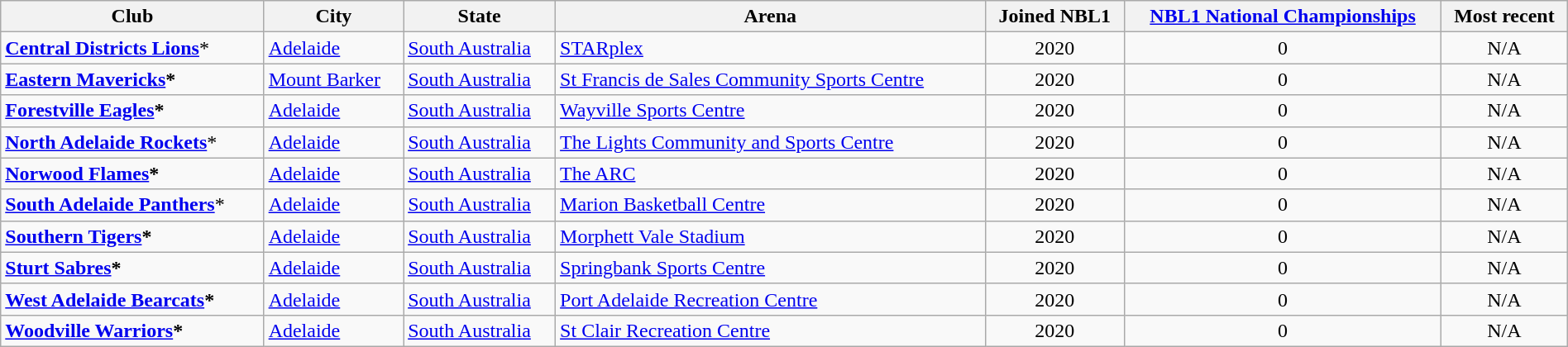<table class="wikitable sortable" style="width:100%">
<tr>
<th>Club</th>
<th>City</th>
<th>State</th>
<th>Arena</th>
<th>Joined NBL1</th>
<th><a href='#'>NBL1 National Championships</a></th>
<th>Most recent</th>
</tr>
<tr>
<td><strong><a href='#'>Central Districts Lions</a></strong>*</td>
<td><a href='#'>Adelaide</a></td>
<td> <a href='#'>South Australia</a></td>
<td><a href='#'>STARplex</a></td>
<td style="text-align:center;">2020</td>
<td style="text-align:center;">0</td>
<td style="text-align:center;">N/A</td>
</tr>
<tr>
<td><strong><a href='#'>Eastern Mavericks</a>*</strong></td>
<td><a href='#'>Mount Barker</a></td>
<td> <a href='#'>South Australia</a></td>
<td><a href='#'>St Francis de Sales Community Sports Centre</a></td>
<td style="text-align:center;">2020</td>
<td style="text-align:center;">0</td>
<td style="text-align:center;">N/A</td>
</tr>
<tr>
<td><strong><a href='#'>Forestville Eagles</a>*</strong></td>
<td><a href='#'>Adelaide</a></td>
<td> <a href='#'>South Australia</a></td>
<td><a href='#'>Wayville Sports Centre</a></td>
<td style="text-align:center;">2020</td>
<td style="text-align:center;">0</td>
<td style="text-align:center;">N/A</td>
</tr>
<tr>
<td><strong><a href='#'>North Adelaide Rockets</a></strong>*</td>
<td><a href='#'>Adelaide</a></td>
<td> <a href='#'>South Australia</a></td>
<td><a href='#'>The Lights Community and Sports Centre</a></td>
<td style="text-align:center;">2020</td>
<td style="text-align:center;">0</td>
<td style="text-align:center;">N/A</td>
</tr>
<tr>
<td><strong><a href='#'>Norwood Flames</a>*</strong></td>
<td><a href='#'>Adelaide</a></td>
<td> <a href='#'>South Australia</a></td>
<td><a href='#'>The ARC</a></td>
<td style="text-align:center;">2020</td>
<td style="text-align:center;">0</td>
<td style="text-align:center;">N/A</td>
</tr>
<tr>
<td><a href='#'><strong>South Adelaide Panthers</strong></a>*</td>
<td><a href='#'>Adelaide</a></td>
<td> <a href='#'>South Australia</a></td>
<td><a href='#'>Marion Basketball Centre</a></td>
<td style="text-align:center;">2020</td>
<td style="text-align:center;">0</td>
<td style="text-align:center;">N/A</td>
</tr>
<tr>
<td><strong><a href='#'>Southern Tigers</a>*</strong></td>
<td><a href='#'>Adelaide</a></td>
<td> <a href='#'>South Australia</a></td>
<td><a href='#'>Morphett Vale Stadium</a></td>
<td style="text-align:center;">2020</td>
<td style="text-align:center;">0</td>
<td style="text-align:center;">N/A</td>
</tr>
<tr>
<td><strong><a href='#'>Sturt Sabres</a>*</strong></td>
<td><a href='#'>Adelaide</a></td>
<td> <a href='#'>South Australia</a></td>
<td><a href='#'>Springbank Sports Centre</a></td>
<td style="text-align:center;">2020</td>
<td style="text-align:center;">0</td>
<td style="text-align:center;">N/A</td>
</tr>
<tr>
<td><strong><a href='#'>West Adelaide Bearcats</a>*</strong></td>
<td><a href='#'>Adelaide</a></td>
<td> <a href='#'>South Australia</a></td>
<td><a href='#'>Port Adelaide Recreation Centre</a></td>
<td style="text-align:center;">2020</td>
<td style="text-align:center;">0</td>
<td style="text-align:center;">N/A</td>
</tr>
<tr>
<td><strong><a href='#'>Woodville Warriors</a>*</strong></td>
<td><a href='#'>Adelaide</a></td>
<td> <a href='#'>South Australia</a></td>
<td><a href='#'>St Clair Recreation Centre</a></td>
<td style="text-align:center;">2020</td>
<td style="text-align:center;">0</td>
<td style="text-align:center;">N/A</td>
</tr>
</table>
